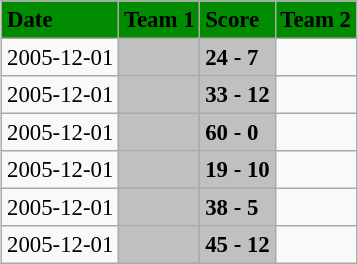<table class="wikitable" style="margin:0.5em auto; font-size:95%">
<tr bgcolor="#008B00">
<td><strong>Date</strong></td>
<td><strong>Team 1</strong></td>
<td><strong>Score</strong></td>
<td><strong>Team 2</strong></td>
</tr>
<tr>
<td>2005-12-01</td>
<td bgcolor="silver"><strong></strong></td>
<td bgcolor="silver"><strong>24 - 7</strong></td>
<td></td>
</tr>
<tr>
<td>2005-12-01</td>
<td bgcolor="silver"><strong></strong></td>
<td bgcolor="silver"><strong>33 - 12</strong></td>
<td></td>
</tr>
<tr>
<td>2005-12-01</td>
<td bgcolor="silver"><strong></strong></td>
<td bgcolor="silver"><strong>60 - 0</strong></td>
<td></td>
</tr>
<tr>
<td>2005-12-01</td>
<td bgcolor="silver"><strong></strong></td>
<td bgcolor="silver"><strong>19 - 10</strong></td>
<td></td>
</tr>
<tr>
<td>2005-12-01</td>
<td bgcolor="silver"><strong></strong></td>
<td bgcolor="silver"><strong>38 - 5</strong></td>
<td></td>
</tr>
<tr>
<td>2005-12-01</td>
<td bgcolor="silver"><strong></strong></td>
<td bgcolor="silver"><strong>45 - 12</strong></td>
<td></td>
</tr>
</table>
